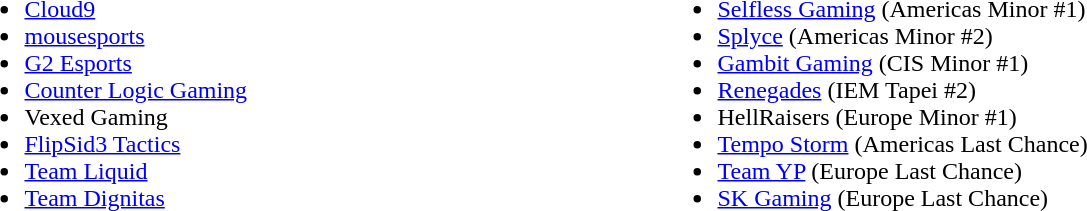<table cellspacing="10">
<tr>
<td valign="top" width="450px"><br><ul><li><a href='#'>Cloud9</a></li><li><a href='#'>mousesports</a></li><li><a href='#'>G2 Esports</a></li><li><a href='#'>Counter Logic Gaming</a></li><li>Vexed Gaming</li><li><a href='#'>FlipSid3 Tactics</a></li><li><a href='#'>Team Liquid</a></li><li><a href='#'>Team Dignitas</a></li></ul></td>
<td valign="top"><br><ul><li><a href='#'>Selfless Gaming</a> (Americas Minor #1)</li><li><a href='#'>Splyce</a> (Americas Minor #2)</li><li><a href='#'>Gambit Gaming</a> (CIS Minor #1)</li><li><a href='#'>Renegades</a> (IEM Tapei #2)</li><li>HellRaisers (Europe Minor #1)</li><li><a href='#'>Tempo Storm</a> (Americas Last Chance)</li><li><a href='#'>Team YP</a> (Europe Last Chance)</li><li><a href='#'>SK Gaming</a> (Europe Last Chance)</li></ul></td>
</tr>
<tr>
</tr>
</table>
